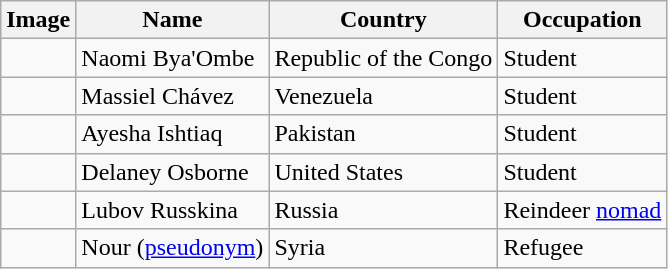<table class="wikitable sortable">
<tr>
<th>Image</th>
<th>Name</th>
<th>Country</th>
<th>Occupation</th>
</tr>
<tr>
<td></td>
<td>Naomi Bya'Ombe</td>
<td>Republic of the Congo</td>
<td>Student</td>
</tr>
<tr>
<td></td>
<td>Massiel Chávez</td>
<td>Venezuela</td>
<td>Student</td>
</tr>
<tr>
<td></td>
<td>Ayesha Ishtiaq</td>
<td>Pakistan</td>
<td>Student</td>
</tr>
<tr>
<td></td>
<td>Delaney Osborne</td>
<td>United States</td>
<td>Student</td>
</tr>
<tr>
<td></td>
<td>Lubov Russkina</td>
<td>Russia</td>
<td>Reindeer <a href='#'>nomad</a></td>
</tr>
<tr>
<td></td>
<td>Nour (<a href='#'>pseudonym</a>)</td>
<td>Syria</td>
<td>Refugee</td>
</tr>
</table>
